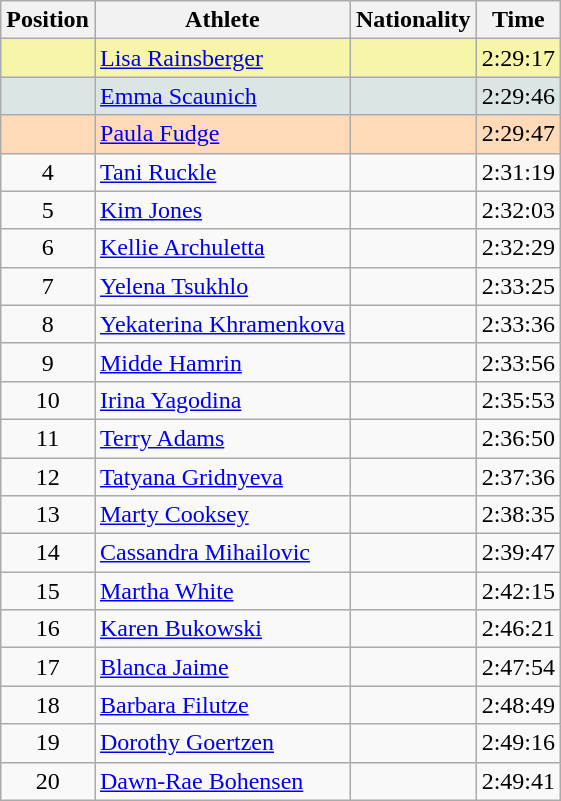<table class="wikitable sortable">
<tr>
<th>Position</th>
<th>Athlete</th>
<th>Nationality</th>
<th>Time</th>
</tr>
<tr bgcolor=#F7F6A8>
<td align=center></td>
<td><a href='#'>Lisa Rainsberger</a></td>
<td></td>
<td>2:29:17</td>
</tr>
<tr bgcolor=#DCE5E5>
<td align=center></td>
<td><a href='#'>Emma Scaunich</a></td>
<td></td>
<td>2:29:46</td>
</tr>
<tr bgcolor=#FFDAB9>
<td align=center></td>
<td><a href='#'>Paula Fudge</a></td>
<td></td>
<td>2:29:47</td>
</tr>
<tr>
<td align=center>4</td>
<td><a href='#'>Tani Ruckle</a></td>
<td></td>
<td>2:31:19</td>
</tr>
<tr>
<td align=center>5</td>
<td><a href='#'>Kim Jones</a></td>
<td></td>
<td>2:32:03</td>
</tr>
<tr>
<td align=center>6</td>
<td><a href='#'>Kellie Archuletta</a></td>
<td></td>
<td>2:32:29</td>
</tr>
<tr>
<td align=center>7</td>
<td><a href='#'>Yelena Tsukhlo</a></td>
<td></td>
<td>2:33:25</td>
</tr>
<tr>
<td align=center>8</td>
<td><a href='#'>Yekaterina Khramenkova</a></td>
<td></td>
<td>2:33:36</td>
</tr>
<tr>
<td align=center>9</td>
<td><a href='#'>Midde Hamrin</a></td>
<td></td>
<td>2:33:56</td>
</tr>
<tr>
<td align=center>10</td>
<td><a href='#'>Irina Yagodina</a></td>
<td></td>
<td>2:35:53</td>
</tr>
<tr>
<td align=center>11</td>
<td><a href='#'>Terry Adams</a></td>
<td></td>
<td>2:36:50</td>
</tr>
<tr>
<td align=center>12</td>
<td><a href='#'>Tatyana Gridnyeva</a></td>
<td></td>
<td>2:37:36</td>
</tr>
<tr>
<td align=center>13</td>
<td><a href='#'>Marty Cooksey</a></td>
<td></td>
<td>2:38:35</td>
</tr>
<tr>
<td align=center>14</td>
<td><a href='#'>Cassandra Mihailovic</a></td>
<td></td>
<td>2:39:47</td>
</tr>
<tr>
<td align=center>15</td>
<td><a href='#'>Martha White</a></td>
<td></td>
<td>2:42:15</td>
</tr>
<tr>
<td align=center>16</td>
<td><a href='#'>Karen Bukowski</a></td>
<td></td>
<td>2:46:21</td>
</tr>
<tr>
<td align=center>17</td>
<td><a href='#'>Blanca Jaime</a></td>
<td></td>
<td>2:47:54</td>
</tr>
<tr>
<td align=center>18</td>
<td><a href='#'>Barbara Filutze</a></td>
<td></td>
<td>2:48:49</td>
</tr>
<tr>
<td align=center>19</td>
<td><a href='#'>Dorothy Goertzen</a></td>
<td></td>
<td>2:49:16</td>
</tr>
<tr>
<td align=center>20</td>
<td><a href='#'>Dawn-Rae Bohensen</a></td>
<td></td>
<td>2:49:41</td>
</tr>
</table>
